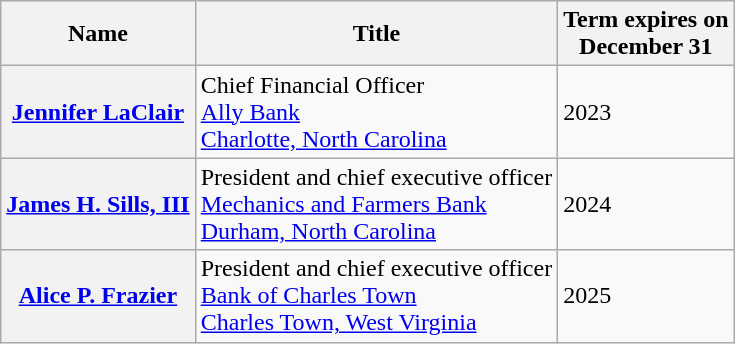<table class="wikitable">
<tr>
<th>Name</th>
<th>Title</th>
<th>Term expires on<br>December 31</th>
</tr>
<tr>
<th><a href='#'>Jennifer LaClair</a></th>
<td>Chief Financial Officer<br><a href='#'>Ally Bank</a><br><a href='#'>Charlotte, North Carolina</a></td>
<td>2023</td>
</tr>
<tr>
<th><a href='#'>James H. Sills, III</a></th>
<td>President and chief executive officer<br><a href='#'>Mechanics and Farmers Bank</a><br><a href='#'>Durham, North Carolina</a></td>
<td>2024</td>
</tr>
<tr>
<th><a href='#'>Alice P. Frazier</a></th>
<td>President and chief executive officer<br><a href='#'>Bank of Charles Town</a><br><a href='#'>Charles Town, West Virginia</a></td>
<td>2025</td>
</tr>
</table>
